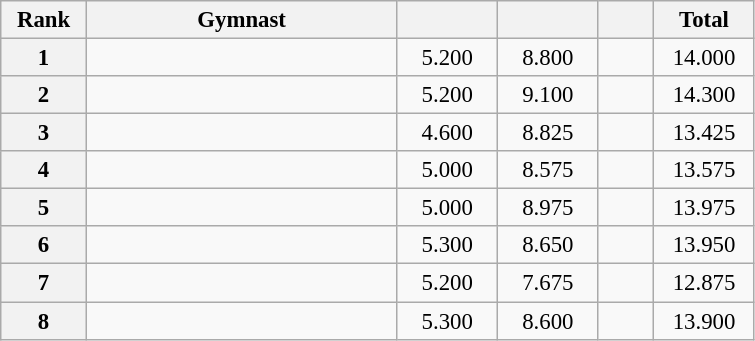<table class="wikitable sortable" style="text-align:center; font-size:95%">
<tr>
<th scope="col" style="width:50px;">Rank</th>
<th scope="col" style="width:200px;">Gymnast</th>
<th scope="col" style="width:60px;"></th>
<th scope="col" style="width:60px;"></th>
<th scope="col" style="width:30px;"></th>
<th scope="col" style="width:60px;">Total</th>
</tr>
<tr>
<th scope=row style="text-align:center">1</th>
<td style="text-align:left;"></td>
<td>5.200</td>
<td>8.800</td>
<td></td>
<td>14.000</td>
</tr>
<tr>
<th scope=row style="text-align:center">2</th>
<td style="text-align:left;"></td>
<td>5.200</td>
<td>9.100</td>
<td></td>
<td>14.300</td>
</tr>
<tr>
<th scope=row style="text-align:center">3</th>
<td style="text-align:left;"></td>
<td>4.600</td>
<td>8.825</td>
<td></td>
<td>13.425</td>
</tr>
<tr>
<th scope=row style="text-align:center">4</th>
<td style="text-align:left;"></td>
<td>5.000</td>
<td>8.575</td>
<td></td>
<td>13.575</td>
</tr>
<tr>
<th scope=row style="text-align:center">5</th>
<td style="text-align:left;"></td>
<td>5.000</td>
<td>8.975</td>
<td></td>
<td>13.975</td>
</tr>
<tr>
<th scope=row style="text-align:center">6</th>
<td style="text-align:left;"></td>
<td>5.300</td>
<td>8.650</td>
<td></td>
<td>13.950</td>
</tr>
<tr>
<th scope=row style="text-align:center">7</th>
<td style="text-align:left;"></td>
<td>5.200</td>
<td>7.675</td>
<td></td>
<td>12.875</td>
</tr>
<tr>
<th scope=row style="text-align:center">8</th>
<td style="text-align:left;"></td>
<td>5.300</td>
<td>8.600</td>
<td></td>
<td>13.900</td>
</tr>
</table>
